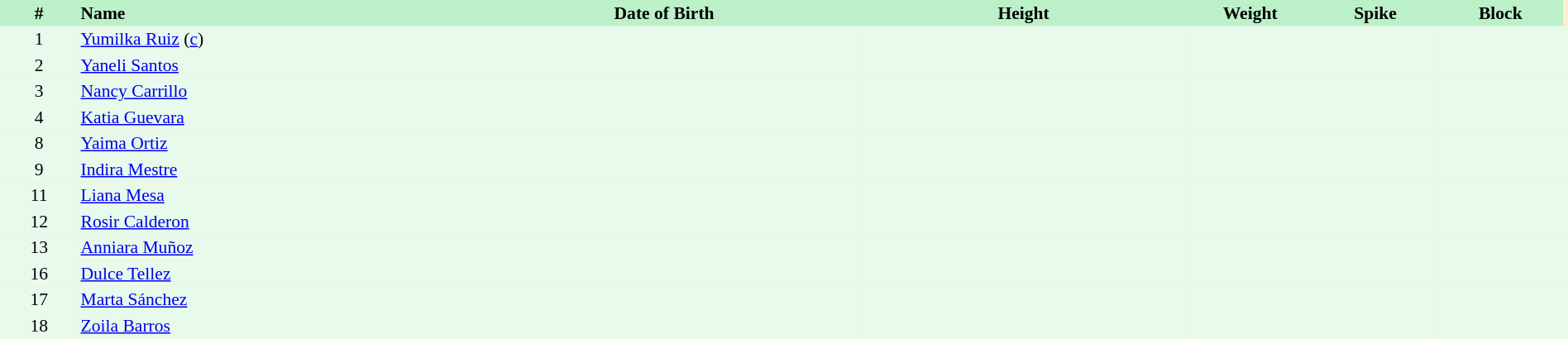<table border=0 cellpadding=2 cellspacing=0  |- bgcolor=#FFECCE style="text-align:center; font-size:90%;" width=100%>
<tr bgcolor=#BBF0C9>
<th width=5%>#</th>
<th width=25% align=left>Name</th>
<th width=25%>Date of Birth</th>
<th width=21%>Height</th>
<th width=8%>Weight</th>
<th width=8%>Spike</th>
<th width=8%>Block</th>
</tr>
<tr bgcolor=#E7FAEC>
<td>1</td>
<td align=left><a href='#'>Yumilka Ruiz</a> (<a href='#'>c</a>)</td>
<td></td>
<td></td>
<td></td>
<td></td>
<td></td>
<td></td>
</tr>
<tr bgcolor=#E7FAEC>
<td>2</td>
<td align=left><a href='#'>Yaneli Santos</a></td>
<td></td>
<td></td>
<td></td>
<td></td>
<td></td>
<td></td>
</tr>
<tr bgcolor=#E7FAEC>
<td>3</td>
<td align=left><a href='#'>Nancy Carrillo</a></td>
<td></td>
<td></td>
<td></td>
<td></td>
<td></td>
<td></td>
</tr>
<tr bgcolor=#E7FAEC>
<td>4</td>
<td align=left><a href='#'>Katia Guevara</a></td>
<td></td>
<td></td>
<td></td>
<td></td>
<td></td>
<td></td>
</tr>
<tr bgcolor=#E7FAEC>
<td>8</td>
<td align=left><a href='#'>Yaima Ortiz</a></td>
<td></td>
<td></td>
<td></td>
<td></td>
<td></td>
<td></td>
</tr>
<tr bgcolor=#E7FAEC>
<td>9</td>
<td align=left><a href='#'>Indira Mestre</a></td>
<td></td>
<td></td>
<td></td>
<td></td>
<td></td>
<td></td>
</tr>
<tr bgcolor=#E7FAEC>
<td>11</td>
<td align=left><a href='#'>Liana Mesa</a></td>
<td></td>
<td></td>
<td></td>
<td></td>
<td></td>
<td></td>
</tr>
<tr bgcolor=#E7FAEC>
<td>12</td>
<td align=left><a href='#'>Rosir Calderon</a></td>
<td></td>
<td></td>
<td></td>
<td></td>
<td></td>
<td></td>
</tr>
<tr bgcolor=#E7FAEC>
<td>13</td>
<td align=left><a href='#'>Anniara Muñoz</a></td>
<td></td>
<td></td>
<td></td>
<td></td>
<td></td>
<td></td>
</tr>
<tr bgcolor=#E7FAEC>
<td>16</td>
<td align=left><a href='#'>Dulce Tellez</a></td>
<td></td>
<td></td>
<td></td>
<td></td>
<td></td>
<td></td>
</tr>
<tr bgcolor=#E7FAEC>
<td>17</td>
<td align=left><a href='#'>Marta Sánchez</a></td>
<td></td>
<td></td>
<td></td>
<td></td>
<td></td>
<td></td>
</tr>
<tr bgcolor=#E7FAEC>
<td>18</td>
<td align=left><a href='#'>Zoila Barros</a></td>
<td></td>
<td></td>
<td></td>
<td></td>
<td></td>
<td></td>
</tr>
</table>
